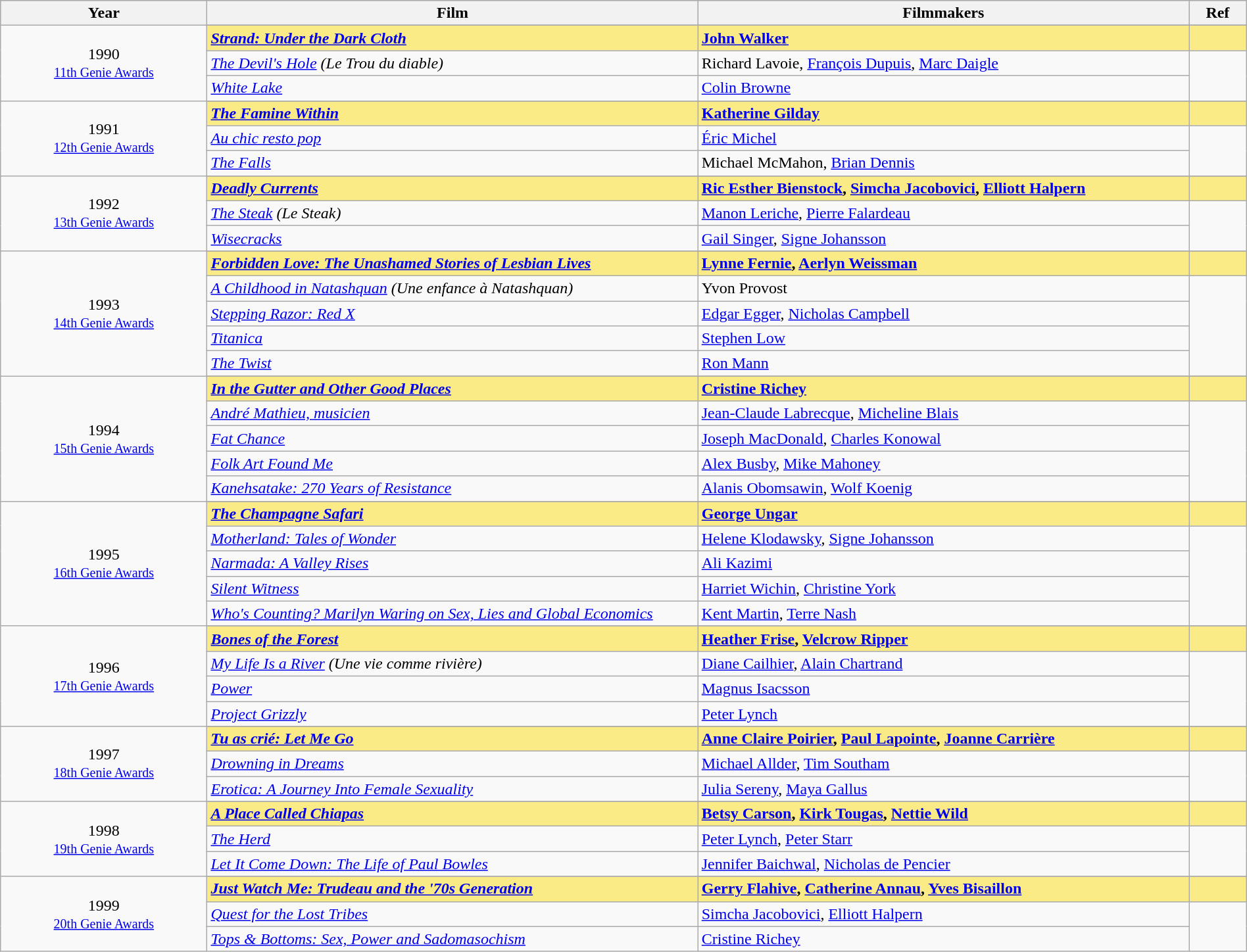<table class="wikitable" style="width:100%;">
<tr style="background:#bebebe;">
<th style="width:8%;">Year</th>
<th style="width:19%;">Film</th>
<th style="width:19%;">Filmmakers</th>
<th style="width:2%;">Ref</th>
</tr>
<tr>
<td rowspan="4" align="center">1990 <br> <small><a href='#'>11th Genie Awards</a></small></td>
</tr>
<tr style="background:#FAEB86;">
<td><strong><em><a href='#'>Strand: Under the Dark Cloth</a></em></strong></td>
<td><strong><a href='#'>John Walker</a></strong></td>
<td></td>
</tr>
<tr>
<td><em><a href='#'>The Devil's Hole</a> (Le Trou du diable)</em></td>
<td>Richard Lavoie, <a href='#'>François Dupuis</a>, <a href='#'>Marc Daigle</a></td>
<td rowspan=2></td>
</tr>
<tr>
<td><em><a href='#'>White Lake</a></em></td>
<td><a href='#'>Colin Browne</a></td>
</tr>
<tr>
<td rowspan="4" align="center">1991 <br> <small><a href='#'>12th Genie Awards</a></small></td>
</tr>
<tr style="background:#FAEB86;">
<td><strong><em><a href='#'>The Famine Within</a></em></strong></td>
<td><strong><a href='#'>Katherine Gilday</a></strong></td>
<td></td>
</tr>
<tr>
<td><em><a href='#'>Au chic resto pop</a></em></td>
<td><a href='#'>Éric Michel</a></td>
<td rowspan=2></td>
</tr>
<tr>
<td><em><a href='#'>The Falls</a></em></td>
<td>Michael McMahon, <a href='#'>Brian Dennis</a></td>
</tr>
<tr>
<td rowspan="4" align="center">1992 <br> <small><a href='#'>13th Genie Awards</a></small></td>
</tr>
<tr style="background:#FAEB86;">
<td><strong><em><a href='#'>Deadly Currents</a></em></strong></td>
<td><strong><a href='#'>Ric Esther Bienstock</a>, <a href='#'>Simcha Jacobovici</a>, <a href='#'>Elliott Halpern</a></strong></td>
<td></td>
</tr>
<tr>
<td><em><a href='#'>The Steak</a> (Le Steak)</em></td>
<td><a href='#'>Manon Leriche</a>, <a href='#'>Pierre Falardeau</a></td>
<td rowspan=2></td>
</tr>
<tr>
<td><em><a href='#'>Wisecracks</a></em></td>
<td><a href='#'>Gail Singer</a>, <a href='#'>Signe Johansson</a></td>
</tr>
<tr>
<td rowspan="6" align="center">1993 <br> <small><a href='#'>14th Genie Awards</a></small></td>
</tr>
<tr style="background:#FAEB86;">
<td><strong><em><a href='#'>Forbidden Love: The Unashamed Stories of Lesbian Lives</a></em></strong></td>
<td><strong><a href='#'>Lynne Fernie</a>, <a href='#'>Aerlyn Weissman</a></strong></td>
<td></td>
</tr>
<tr>
<td><em><a href='#'>A Childhood in Natashquan</a> (Une enfance à Natashquan)</em></td>
<td>Yvon Provost</td>
<td rowspan=4></td>
</tr>
<tr>
<td><em><a href='#'>Stepping Razor: Red X</a></em></td>
<td><a href='#'>Edgar Egger</a>, <a href='#'>Nicholas Campbell</a></td>
</tr>
<tr>
<td><em><a href='#'>Titanica</a></em></td>
<td><a href='#'>Stephen Low</a></td>
</tr>
<tr>
<td><em><a href='#'>The Twist</a></em></td>
<td><a href='#'>Ron Mann</a></td>
</tr>
<tr>
<td rowspan="6" align="center">1994 <br> <small><a href='#'>15th Genie Awards</a></small></td>
</tr>
<tr style="background:#FAEB86;">
<td><strong><em><a href='#'>In the Gutter and Other Good Places</a></em></strong></td>
<td><strong><a href='#'>Cristine Richey</a></strong></td>
<td></td>
</tr>
<tr>
<td><em><a href='#'>André Mathieu, musicien</a></em></td>
<td><a href='#'>Jean-Claude Labrecque</a>, <a href='#'>Micheline Blais</a></td>
<td rowspan=4></td>
</tr>
<tr>
<td><em><a href='#'>Fat Chance</a></em></td>
<td><a href='#'>Joseph MacDonald</a>, <a href='#'>Charles Konowal</a></td>
</tr>
<tr>
<td><em><a href='#'>Folk Art Found Me</a></em></td>
<td><a href='#'>Alex Busby</a>, <a href='#'>Mike Mahoney</a></td>
</tr>
<tr>
<td><em><a href='#'>Kanehsatake: 270 Years of Resistance</a></em></td>
<td><a href='#'>Alanis Obomsawin</a>, <a href='#'>Wolf Koenig</a></td>
</tr>
<tr>
<td rowspan="6" align="center">1995 <br> <small><a href='#'>16th Genie Awards</a></small></td>
</tr>
<tr style="background:#FAEB86;">
<td><strong><em><a href='#'>The Champagne Safari</a></em></strong></td>
<td><strong><a href='#'>George Ungar</a></strong></td>
<td></td>
</tr>
<tr>
<td><em><a href='#'>Motherland: Tales of Wonder</a></em></td>
<td><a href='#'>Helene Klodawsky</a>, <a href='#'>Signe Johansson</a></td>
<td rowspan=4></td>
</tr>
<tr>
<td><em><a href='#'>Narmada: A Valley Rises</a></em></td>
<td><a href='#'>Ali Kazimi</a></td>
</tr>
<tr>
<td><em><a href='#'>Silent Witness</a></em></td>
<td><a href='#'>Harriet Wichin</a>, <a href='#'>Christine York</a></td>
</tr>
<tr>
<td><em><a href='#'>Who's Counting? Marilyn Waring on Sex, Lies and Global Economics</a></em></td>
<td><a href='#'>Kent Martin</a>, <a href='#'>Terre Nash</a></td>
</tr>
<tr>
<td rowspan="5" align="center">1996 <br> <small><a href='#'>17th Genie Awards</a></small></td>
</tr>
<tr style="background:#FAEB86;">
<td><strong><em><a href='#'>Bones of the Forest</a></em></strong></td>
<td><strong><a href='#'>Heather Frise</a>, <a href='#'>Velcrow Ripper</a></strong></td>
<td></td>
</tr>
<tr>
<td><em><a href='#'>My Life Is a River</a> (Une vie comme rivière)</em></td>
<td><a href='#'>Diane Cailhier</a>, <a href='#'>Alain Chartrand</a></td>
<td rowspan=3></td>
</tr>
<tr>
<td><em><a href='#'>Power</a></em></td>
<td><a href='#'>Magnus Isacsson</a></td>
</tr>
<tr>
<td><em><a href='#'>Project Grizzly</a></em></td>
<td><a href='#'>Peter Lynch</a></td>
</tr>
<tr>
<td rowspan="4" align="center">1997 <br> <small><a href='#'>18th Genie Awards</a></small></td>
</tr>
<tr style="background:#FAEB86;">
<td><strong><em><a href='#'>Tu as crié: Let Me Go</a></em></strong></td>
<td><strong><a href='#'>Anne Claire Poirier</a>, <a href='#'>Paul Lapointe</a>, <a href='#'>Joanne Carrière</a></strong></td>
<td></td>
</tr>
<tr>
<td><em><a href='#'>Drowning in Dreams</a></em></td>
<td><a href='#'>Michael Allder</a>, <a href='#'>Tim Southam</a></td>
<td rowspan=2></td>
</tr>
<tr>
<td><em><a href='#'>Erotica: A Journey Into Female Sexuality</a></em></td>
<td><a href='#'>Julia Sereny</a>, <a href='#'>Maya Gallus</a></td>
</tr>
<tr>
<td rowspan="4" align="center">1998 <br> <small><a href='#'>19th Genie Awards</a></small></td>
</tr>
<tr style="background:#FAEB86;">
<td><strong><em><a href='#'>A Place Called Chiapas</a></em></strong></td>
<td><strong><a href='#'>Betsy Carson</a>, <a href='#'>Kirk Tougas</a>, <a href='#'>Nettie Wild</a></strong></td>
<td></td>
</tr>
<tr>
<td><em><a href='#'>The Herd</a></em></td>
<td><a href='#'>Peter Lynch</a>, <a href='#'>Peter Starr</a></td>
<td rowspan=2></td>
</tr>
<tr>
<td><em><a href='#'>Let It Come Down: The Life of Paul Bowles</a></em></td>
<td><a href='#'>Jennifer Baichwal</a>, <a href='#'>Nicholas de Pencier</a></td>
</tr>
<tr>
<td rowspan="4" align="center">1999 <br> <small><a href='#'>20th Genie Awards</a></small></td>
</tr>
<tr style="background:#FAEB86;">
<td><strong><em><a href='#'>Just Watch Me: Trudeau and the '70s Generation</a></em></strong></td>
<td><strong><a href='#'>Gerry Flahive</a>, <a href='#'>Catherine Annau</a>, <a href='#'>Yves Bisaillon</a></strong></td>
<td></td>
</tr>
<tr>
<td><em><a href='#'>Quest for the Lost Tribes</a></em></td>
<td><a href='#'>Simcha Jacobovici</a>, <a href='#'>Elliott Halpern</a></td>
<td rowspan=2></td>
</tr>
<tr>
<td><em><a href='#'>Tops & Bottoms: Sex, Power and Sadomasochism</a></em></td>
<td><a href='#'>Cristine Richey</a></td>
</tr>
</table>
